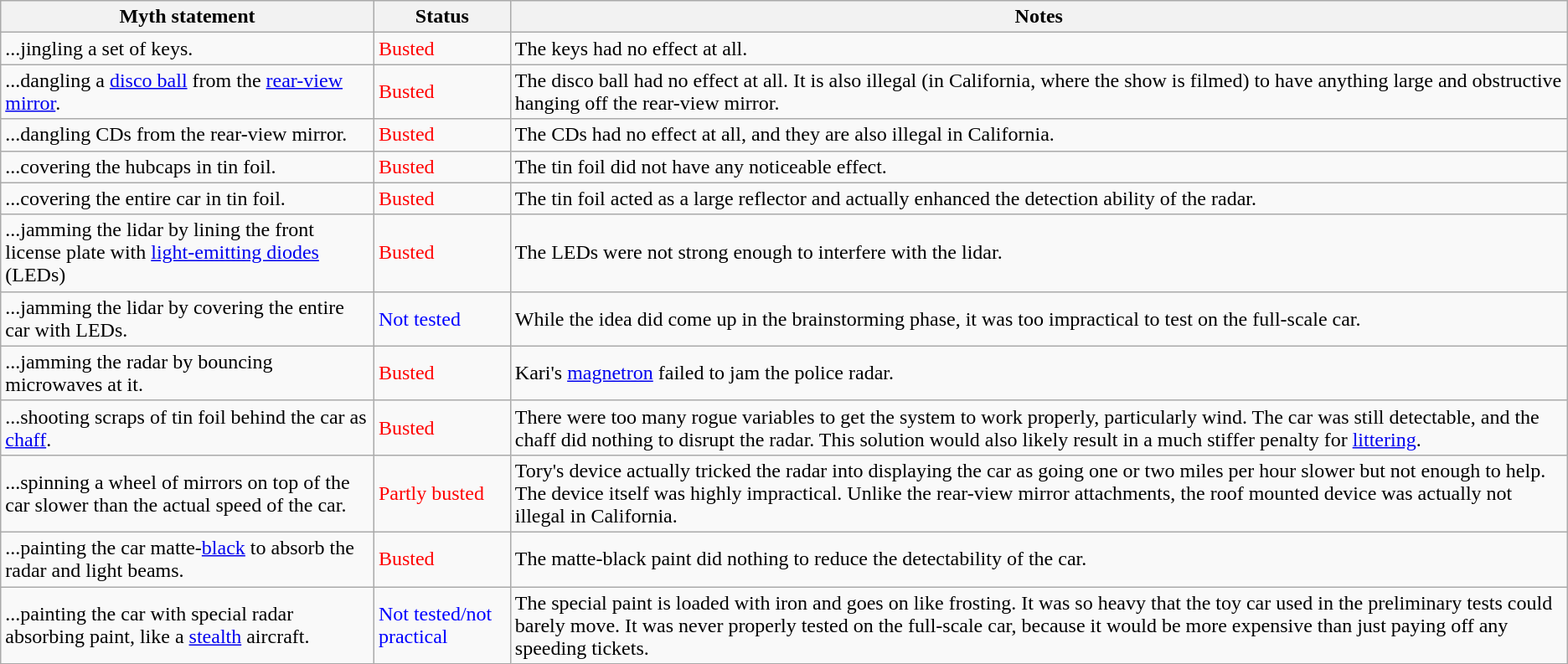<table class="wikitable plainrowheaders">
<tr>
<th>Myth statement</th>
<th>Status</th>
<th>Notes</th>
</tr>
<tr>
<td>...jingling a set of keys.</td>
<td style="color:red">Busted</td>
<td>The keys had no effect at all.</td>
</tr>
<tr>
<td>...dangling a <a href='#'>disco ball</a> from the <a href='#'>rear-view mirror</a>.</td>
<td style="color:red">Busted</td>
<td>The disco ball had no effect at all. It is also illegal (in California, where the show is filmed) to have anything large and obstructive hanging off the rear-view mirror.</td>
</tr>
<tr>
<td>...dangling CDs from the rear-view mirror.</td>
<td style="color:red">Busted</td>
<td>The CDs had no effect at all, and they are also illegal in California.</td>
</tr>
<tr>
<td>...covering the hubcaps in tin foil.</td>
<td style="color:red">Busted</td>
<td>The tin foil did not have any noticeable effect.</td>
</tr>
<tr>
<td>...covering the entire car in tin foil.</td>
<td style="color:red">Busted</td>
<td>The tin foil acted as a large reflector and actually enhanced the detection ability of the radar.</td>
</tr>
<tr>
<td>...jamming the lidar by lining the front license plate with <a href='#'>light-emitting diodes</a> (LEDs)</td>
<td style="color:red">Busted</td>
<td>The LEDs were not strong enough to interfere with the lidar.</td>
</tr>
<tr>
<td>...jamming the lidar by covering the entire car with LEDs.</td>
<td style="color:blue">Not tested</td>
<td>While the idea did come up in the brainstorming phase, it was too impractical to test on the full-scale car.</td>
</tr>
<tr>
<td>...jamming the radar by bouncing microwaves at it.</td>
<td style="color:red">Busted</td>
<td>Kari's <a href='#'>magnetron</a> failed to jam the police radar.</td>
</tr>
<tr>
<td>...shooting scraps of tin foil behind the car as <a href='#'>chaff</a>.</td>
<td style="color:red">Busted</td>
<td>There were too many rogue variables to get the system to work properly, particularly wind. The car was still detectable, and the chaff did nothing to disrupt the radar. This solution would also likely result in a much stiffer penalty for <a href='#'>littering</a>.</td>
</tr>
<tr>
<td>...spinning a wheel of mirrors on top of the car slower than the actual speed of the car.</td>
<td style="color:red">Partly busted</td>
<td>Tory's device actually tricked the radar into displaying the car as going one or two miles per hour slower but not enough to help. The device itself was highly impractical. Unlike the rear-view mirror attachments, the roof mounted device was actually not illegal in California.</td>
</tr>
<tr>
<td>...painting the car matte-<a href='#'>black</a> to absorb the radar and light beams.</td>
<td style="color:red">Busted</td>
<td>The matte-black paint did nothing to reduce the detectability of the car.</td>
</tr>
<tr>
<td>...painting the car with special radar absorbing paint, like a <a href='#'>stealth</a> aircraft.</td>
<td style="color:blue">Not tested/not practical</td>
<td>The special paint is loaded with iron and goes on like frosting. It was so heavy that the toy car used in the preliminary tests could barely move. It was never properly tested on the full-scale car, because it would be more expensive than just paying off any speeding tickets.</td>
</tr>
</table>
